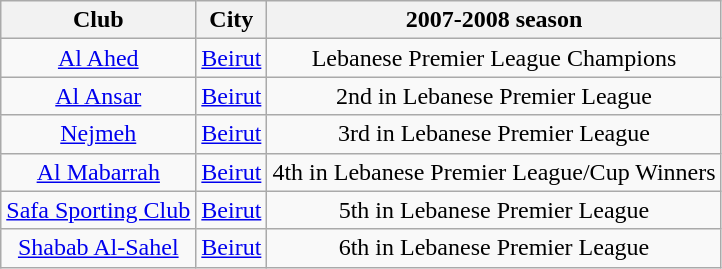<table class="wikitable" style="text-align: center;">
<tr>
<th>Club</th>
<th>City</th>
<th>2007-2008 season</th>
</tr>
<tr>
<td><a href='#'>Al Ahed</a></td>
<td><a href='#'>Beirut</a></td>
<td>Lebanese Premier League Champions</td>
</tr>
<tr>
<td><a href='#'>Al Ansar</a></td>
<td><a href='#'>Beirut</a></td>
<td>2nd in Lebanese Premier League</td>
</tr>
<tr>
<td><a href='#'>Nejmeh</a></td>
<td><a href='#'>Beirut</a></td>
<td>3rd in Lebanese Premier League</td>
</tr>
<tr>
<td><a href='#'>Al Mabarrah</a></td>
<td><a href='#'>Beirut</a></td>
<td>4th in Lebanese Premier League/Cup Winners</td>
</tr>
<tr>
<td><a href='#'>Safa Sporting Club</a></td>
<td><a href='#'>Beirut</a></td>
<td>5th in Lebanese Premier League</td>
</tr>
<tr>
<td><a href='#'>Shabab Al-Sahel</a></td>
<td><a href='#'>Beirut</a></td>
<td>6th in Lebanese Premier League</td>
</tr>
</table>
